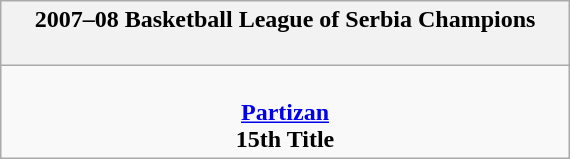<table class="wikitable" style="margin: 0 auto; width: 30%;">
<tr>
<th>2007–08 Basketball League of Serbia Champions<br><br></th>
</tr>
<tr>
<td align=center><br><strong><a href='#'>Partizan</a></strong><br><strong>15th Title</strong></td>
</tr>
</table>
